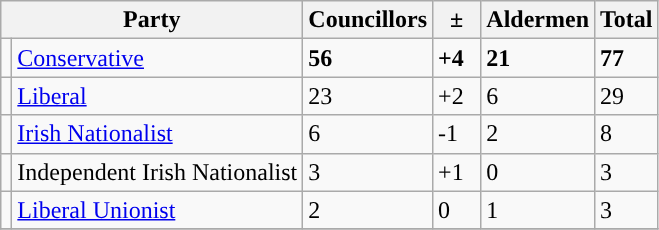<table class="wikitable">
<tr>
<th colspan="2">Party</th>
<th>Councillors</th>
<th>  ±  </th>
<th>Aldermen</th>
<th>Total</th>
</tr>
<tr>
<td style="background-color: "></td>
<td><a href='#'>Conservative</a></td>
<td><strong>56</strong></td>
<td><strong>+4</strong></td>
<td><strong>21</strong></td>
<td><strong>77</strong></td>
</tr>
<tr>
<td style="background-color: "></td>
<td><a href='#'>Liberal</a></td>
<td>23</td>
<td>+2</td>
<td>6</td>
<td>29</td>
</tr>
<tr>
<td style="background-color: "></td>
<td><a href='#'>Irish Nationalist</a></td>
<td>6</td>
<td>-1</td>
<td>2</td>
<td>8</td>
</tr>
<tr>
<td style="background-color: "></td>
<td>Independent Irish Nationalist</td>
<td>3</td>
<td>+1</td>
<td>0</td>
<td>3</td>
</tr>
<tr>
<td style="background-color: "></td>
<td><a href='#'>Liberal Unionist</a></td>
<td>2</td>
<td>0</td>
<td>1</td>
<td>3</td>
</tr>
<tr>
</tr>
</table>
